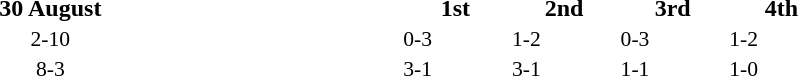<table width=60% cellspacing=1>
<tr>
<th width=20%></th>
<th width=12%>30 August</th>
<th width=20%></th>
<th width=8%>1st</th>
<th width=8%>2nd</th>
<th width=8%>3rd</th>
<th width=8%>4th</th>
</tr>
<tr style=font-size:90%>
<td align=right></td>
<td align=center>2-10</td>
<td><strong></strong></td>
<td>0-3</td>
<td>1-2</td>
<td>0-3</td>
<td>1-2</td>
</tr>
<tr style=font-size:90%>
<td align=right><strong></strong></td>
<td align=center>8-3</td>
<td></td>
<td>3-1</td>
<td>3-1</td>
<td>1-1</td>
<td>1-0</td>
</tr>
</table>
